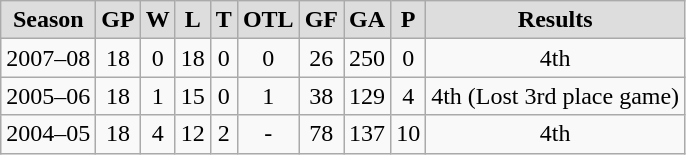<table class="wikitable">
<tr align="center"  bgcolor="#dddddd">
<td><strong>Season</strong></td>
<td><strong>GP</strong></td>
<td><strong>W</strong></td>
<td><strong>L</strong></td>
<td><strong>T</strong></td>
<td><strong>OTL</strong></td>
<td><strong>GF</strong></td>
<td><strong>GA</strong></td>
<td><strong>P</strong></td>
<td><strong>Results</strong></td>
</tr>
<tr align="center">
<td>2007–08</td>
<td>18</td>
<td>0</td>
<td>18</td>
<td>0</td>
<td>0</td>
<td>26</td>
<td>250</td>
<td>0</td>
<td>4th</td>
</tr>
<tr align="center">
<td>2005–06</td>
<td>18</td>
<td>1</td>
<td>15</td>
<td>0</td>
<td>1</td>
<td>38</td>
<td>129</td>
<td>4</td>
<td>4th (Lost 3rd place game)</td>
</tr>
<tr align="center">
<td>2004–05</td>
<td>18</td>
<td>4</td>
<td>12</td>
<td>2</td>
<td>-</td>
<td>78</td>
<td>137</td>
<td>10</td>
<td>4th</td>
</tr>
</table>
